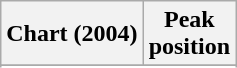<table class="wikitable sortable plainrowheaders">
<tr>
<th>Chart (2004)</th>
<th>Peak<br>position</th>
</tr>
<tr>
</tr>
<tr>
</tr>
<tr>
</tr>
</table>
